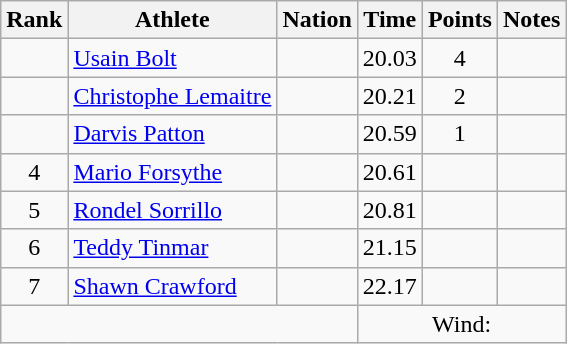<table class="wikitable mw-datatable sortable" style="text-align:center;">
<tr>
<th>Rank</th>
<th>Athlete</th>
<th>Nation</th>
<th>Time</th>
<th>Points</th>
<th>Notes</th>
</tr>
<tr>
<td></td>
<td align=left><a href='#'>Usain Bolt</a></td>
<td align=left></td>
<td>20.03</td>
<td>4</td>
<td></td>
</tr>
<tr>
<td></td>
<td align=left><a href='#'>Christophe Lemaitre</a></td>
<td align=left></td>
<td>20.21</td>
<td>2</td>
<td></td>
</tr>
<tr>
<td></td>
<td align=left><a href='#'>Darvis Patton</a></td>
<td align=left></td>
<td>20.59</td>
<td>1</td>
<td></td>
</tr>
<tr>
<td>4</td>
<td align=left><a href='#'>Mario Forsythe</a></td>
<td align=left></td>
<td>20.61</td>
<td></td>
<td></td>
</tr>
<tr>
<td>5</td>
<td align=left><a href='#'>Rondel Sorrillo</a></td>
<td align=left></td>
<td>20.81</td>
<td></td>
<td></td>
</tr>
<tr>
<td>6</td>
<td align=left><a href='#'>Teddy Tinmar</a></td>
<td align=left></td>
<td>21.15</td>
<td></td>
<td></td>
</tr>
<tr>
<td>7</td>
<td align=left><a href='#'>Shawn Crawford</a></td>
<td align=left></td>
<td>22.17</td>
<td></td>
<td></td>
</tr>
<tr class="sortbottom">
<td colspan=3></td>
<td colspan=3>Wind: </td>
</tr>
</table>
